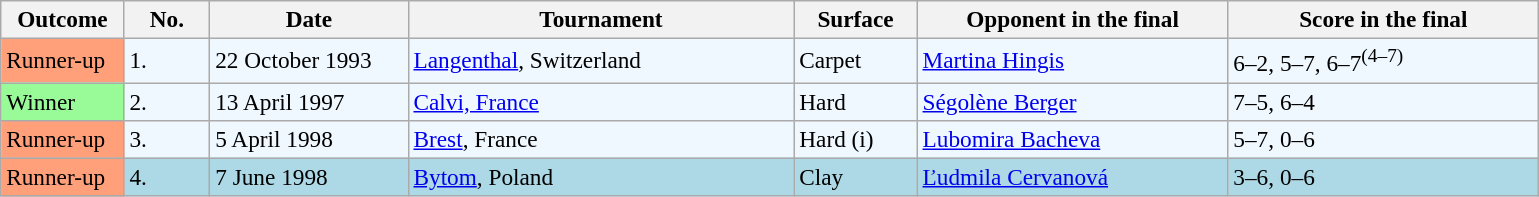<table class="sortable wikitable" style="font-size:97%;">
<tr>
<th width=75>Outcome</th>
<th width=50>No.</th>
<th width=125>Date</th>
<th width=250>Tournament</th>
<th width=75>Surface</th>
<th width=200>Opponent in the final</th>
<th width=200>Score in the final</th>
</tr>
<tr bgcolor=f0f8ff>
<td bgcolor=FFA07A>Runner-up</td>
<td>1.</td>
<td>22 October 1993</td>
<td><a href='#'>Langenthal</a>, Switzerland</td>
<td>Carpet</td>
<td> <a href='#'>Martina Hingis</a></td>
<td>6–2, 5–7, 6–7<sup>(4–7)</sup></td>
</tr>
<tr bgcolor="f0f8ff">
<td bgcolor="98FB98">Winner</td>
<td>2.</td>
<td>13 April 1997</td>
<td><a href='#'>Calvi, France</a></td>
<td>Hard</td>
<td> <a href='#'>Ségolène Berger</a></td>
<td>7–5, 6–4</td>
</tr>
<tr bgcolor="#f0f8ff">
<td bgcolor=FFA07A>Runner-up</td>
<td>3.</td>
<td>5 April 1998</td>
<td><a href='#'>Brest</a>, France</td>
<td>Hard (i)</td>
<td> <a href='#'>Lubomira Bacheva</a></td>
<td>5–7, 0–6</td>
</tr>
<tr style="background:lightblue;">
<td bgcolor=FFA07A>Runner-up</td>
<td>4.</td>
<td>7 June 1998</td>
<td><a href='#'>Bytom</a>, Poland</td>
<td>Clay</td>
<td> <a href='#'>Ľudmila Cervanová</a></td>
<td>3–6, 0–6</td>
</tr>
</table>
